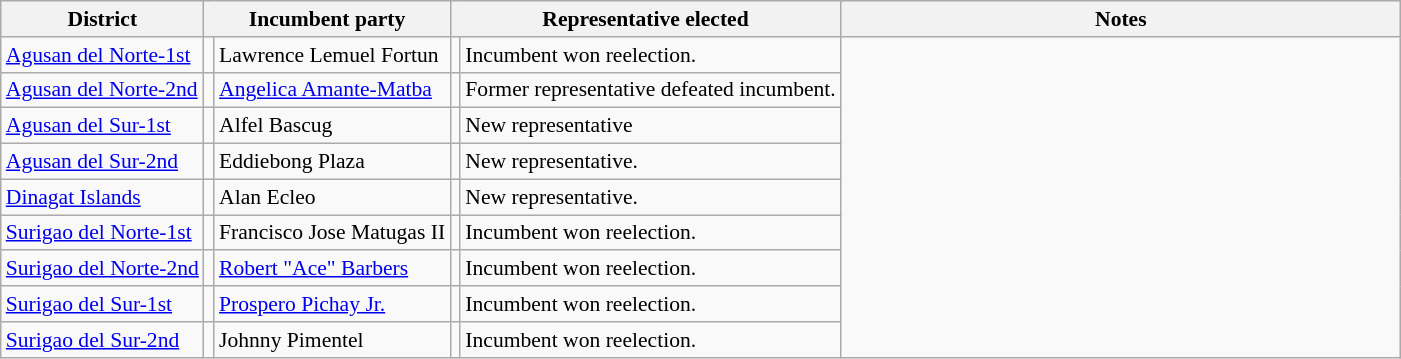<table class=wikitable style="font-size:90%;">
<tr>
<th>District</th>
<th colspan=2>Incumbent party</th>
<th colspan=3>Representative elected</th>
<th width=40%>Notes</th>
</tr>
<tr>
<td><a href='#'>Agusan del Norte-1st</a></td>
<td></td>
<td>Lawrence Lemuel Fortun</td>
<td></td>
<td>Incumbent won reelection.</td>
</tr>
<tr>
<td><a href='#'>Agusan del Norte-2nd</a></td>
<td></td>
<td><a href='#'>Angelica Amante-Matba</a></td>
<td></td>
<td>Former representative defeated incumbent.</td>
</tr>
<tr>
<td><a href='#'>Agusan del Sur-1st</a></td>
<td></td>
<td>Alfel Bascug</td>
<td></td>
<td>New representative</td>
</tr>
<tr>
<td><a href='#'>Agusan del Sur-2nd</a></td>
<td></td>
<td>Eddiebong Plaza</td>
<td></td>
<td>New representative.</td>
</tr>
<tr>
<td><a href='#'>Dinagat Islands</a></td>
<td></td>
<td>Alan Ecleo</td>
<td></td>
<td>New representative.</td>
</tr>
<tr>
<td><a href='#'>Surigao del Norte-1st</a></td>
<td></td>
<td>Francisco Jose Matugas II</td>
<td></td>
<td>Incumbent won reelection.</td>
</tr>
<tr>
<td><a href='#'>Surigao del Norte-2nd</a></td>
<td></td>
<td><a href='#'>Robert "Ace" Barbers</a></td>
<td></td>
<td>Incumbent won reelection.</td>
</tr>
<tr>
<td><a href='#'>Surigao del Sur-1st</a></td>
<td></td>
<td><a href='#'>Prospero Pichay Jr.</a></td>
<td></td>
<td>Incumbent won reelection.</td>
</tr>
<tr>
<td><a href='#'>Surigao del Sur-2nd</a></td>
<td></td>
<td>Johnny Pimentel</td>
<td></td>
<td>Incumbent won reelection.</td>
</tr>
</table>
